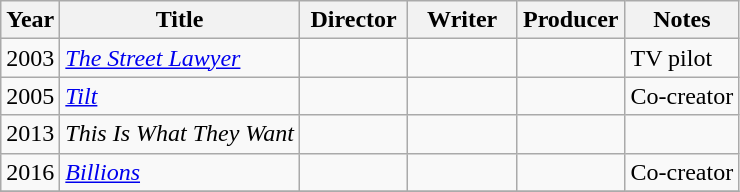<table class="wikitable">
<tr>
<th>Year</th>
<th>Title</th>
<th width=65>Director</th>
<th width=65>Writer</th>
<th width=65>Producer</th>
<th>Notes</th>
</tr>
<tr>
<td>2003</td>
<td><em><a href='#'>The Street Lawyer</a></em></td>
<td></td>
<td></td>
<td></td>
<td>TV pilot</td>
</tr>
<tr>
<td>2005</td>
<td><em><a href='#'>Tilt</a></em></td>
<td></td>
<td></td>
<td></td>
<td>Co-creator</td>
</tr>
<tr>
<td>2013</td>
<td><em>This Is What They Want</em></td>
<td></td>
<td></td>
<td></td>
<td></td>
</tr>
<tr>
<td>2016</td>
<td><em><a href='#'>Billions</a></em></td>
<td></td>
<td></td>
<td></td>
<td>Co-creator</td>
</tr>
<tr>
</tr>
</table>
